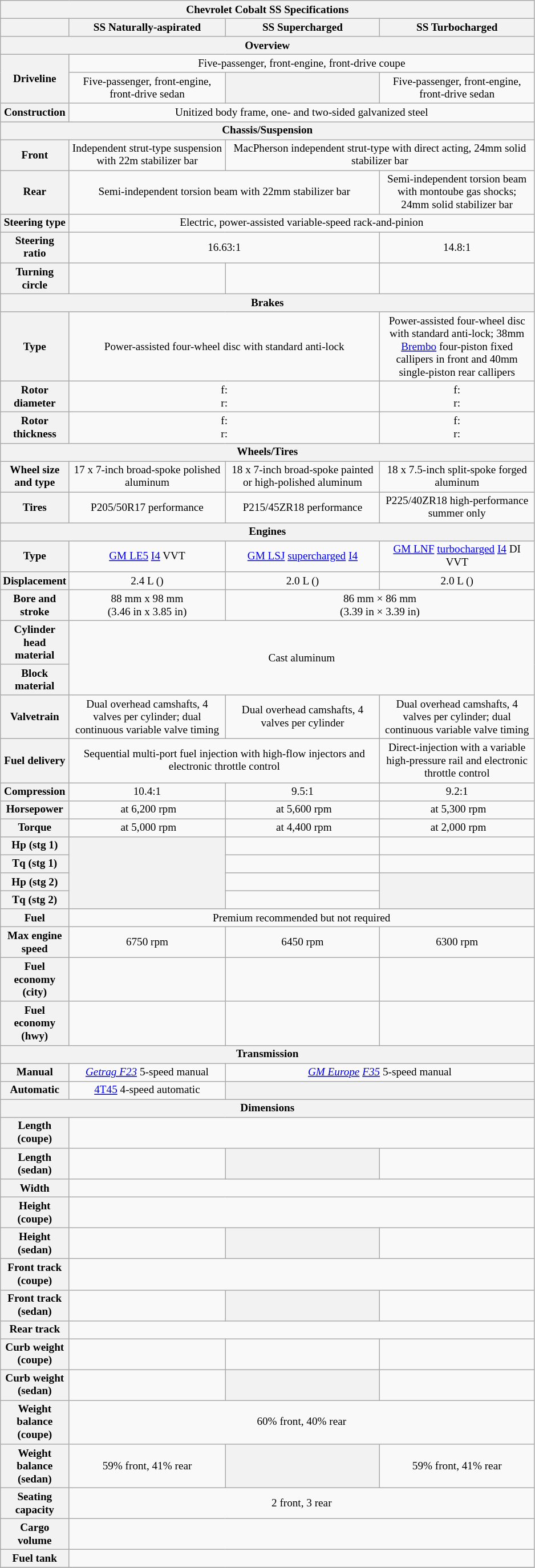<table class="wikitable collapsible collapsed" style="width:625px; text-align:center; font-size: 80%;">
<tr>
<th colspan="4">Chevrolet Cobalt SS Specifications</th>
</tr>
<tr>
<th></th>
<th width="220">SS Naturally-aspirated</th>
<th width="220">SS Supercharged</th>
<th width="220">SS Turbocharged</th>
</tr>
<tr>
<th colspan="4">Overview</th>
</tr>
<tr>
<th rowspan="2">Driveline</th>
<td colspan="3">Five-passenger, front-engine, front-drive coupe</td>
</tr>
<tr>
<td>Five-passenger, front-engine, front-drive sedan</td>
<td style="background-color:#f2f2f2;"></td>
<td>Five-passenger, front-engine, front-drive sedan</td>
</tr>
<tr>
<th>Construction</th>
<td colspan="3">Unitized body frame, one- and two-sided galvanized steel</td>
</tr>
<tr>
<th colspan="4">Chassis/Suspension</th>
</tr>
<tr>
<th>Front</th>
<td>Independent strut-type suspension with 22m stabilizer bar</td>
<td colspan="2">MacPherson independent strut-type with direct acting, 24mm solid stabilizer bar</td>
</tr>
<tr>
<th>Rear</th>
<td colspan="2">Semi-independent torsion beam with 22mm stabilizer bar</td>
<td>Semi-independent torsion beam with montoube gas shocks; 24mm solid stabilizer bar</td>
</tr>
<tr>
<th>Steering type</th>
<td colspan="3">Electric, power-assisted variable-speed rack-and-pinion</td>
</tr>
<tr>
<th>Steering ratio</th>
<td colspan="2">16.63:1</td>
<td>14.8:1</td>
</tr>
<tr>
<th>Turning circle</th>
<td></td>
<td></td>
<td></td>
</tr>
<tr>
<th colspan="4">Brakes</th>
</tr>
<tr>
<th>Type</th>
<td colspan="2">Power-assisted four-wheel disc with standard anti-lock</td>
<td>Power-assisted four-wheel disc with standard anti-lock; 38mm <a href='#'>Brembo</a> four-piston fixed callipers in front and 40mm single-piston rear callipers</td>
</tr>
<tr>
<th>Rotor diameter</th>
<td colspan="2">f: <br>r: </td>
<td>f: <br>r: </td>
</tr>
<tr>
<th>Rotor thickness</th>
<td colspan="2">f: <br>r: </td>
<td>f: <br>r: </td>
</tr>
<tr>
<th colspan="4">Wheels/Tires</th>
</tr>
<tr>
<th>Wheel size and type</th>
<td>17 x 7-inch broad-spoke polished aluminum</td>
<td>18 x 7-inch broad-spoke painted or high-polished aluminum</td>
<td>18 x 7.5-inch split-spoke forged aluminum</td>
</tr>
<tr>
<th>Tires</th>
<td>P205/50R17 performance</td>
<td>P215/45ZR18 performance</td>
<td>P225/40ZR18 high-performance summer only</td>
</tr>
<tr>
<th colspan="4">Engines</th>
</tr>
<tr>
<th>Type</th>
<td><a href='#'>GM LE5</a> <a href='#'>I4</a> VVT</td>
<td><a href='#'>GM LSJ</a> <a href='#'>supercharged</a> <a href='#'>I4</a></td>
<td><a href='#'>GM LNF</a> <a href='#'>turbocharged</a> <a href='#'>I4</a> DI VVT</td>
</tr>
<tr>
<th>Displacement</th>
<td>2.4 L ()</td>
<td>2.0 L ()</td>
<td>2.0 L ()</td>
</tr>
<tr>
<th>Bore and stroke</th>
<td>88 mm x 98 mm<br>(3.46 in x 3.85 in)</td>
<td colspan="2">86 mm × 86 mm<br>(3.39 in × 3.39 in)</td>
</tr>
<tr>
<th>Cylinder head material</th>
<td rowspan="2" colspan="3">Cast aluminum</td>
</tr>
<tr>
<th>Block material</th>
</tr>
<tr>
<th>Valvetrain</th>
<td>Dual overhead camshafts, 4 valves per cylinder; dual continuous variable valve timing</td>
<td>Dual overhead camshafts, 4 valves per cylinder</td>
<td>Dual overhead camshafts, 4 valves per cylinder; dual continuous variable valve timing</td>
</tr>
<tr>
<th>Fuel delivery</th>
<td colspan="2">Sequential multi-port fuel injection with high-flow injectors and electronic throttle control</td>
<td>Direct-injection with a variable high-pressure rail and electronic throttle control</td>
</tr>
<tr>
<th>Compression</th>
<td>10.4:1</td>
<td>9.5:1</td>
<td>9.2:1</td>
</tr>
<tr>
<th>Horsepower</th>
<td> at 6,200 rpm</td>
<td> at 5,600 rpm</td>
<td> at 5,300 rpm</td>
</tr>
<tr>
<th>Torque</th>
<td> at 5,000 rpm</td>
<td> at 4,400 rpm</td>
<td> at 2,000 rpm</td>
</tr>
<tr>
<th>Hp (stg 1)</th>
<td rowspan="4" style="background-color:#f2f2f2"></td>
<td></td>
<td></td>
</tr>
<tr>
<th>Tq (stg 1)</th>
<td></td>
<td></td>
</tr>
<tr>
<th>Hp (stg 2)</th>
<td></td>
<td rowspan="2" style="background-color:#f2f2f2"></td>
</tr>
<tr>
<th>Tq (stg 2)</th>
<td></td>
</tr>
<tr>
<th>Fuel</th>
<td colspan="3">Premium recommended but not required</td>
</tr>
<tr>
<th>Max engine speed</th>
<td>6750 rpm</td>
<td>6450 rpm</td>
<td>6300 rpm</td>
</tr>
<tr>
<th>Fuel economy (city)</th>
<td></td>
<td></td>
<td></td>
</tr>
<tr>
<th>Fuel economy (hwy)</th>
<td></td>
<td></td>
<td></td>
</tr>
<tr>
<th colspan="4">Transmission</th>
</tr>
<tr>
<th>Manual</th>
<td><em><a href='#'>Getrag F23</a></em> 5-speed manual</td>
<td colspan="2"><em><a href='#'>GM Europe</a> <a href='#'>F35</a></em> 5-speed manual</td>
</tr>
<tr>
<th>Automatic</th>
<td><a href='#'>4T45</a> 4-speed automatic</td>
<td colspan="2" style="background-color:#f2f2f2"></td>
</tr>
<tr>
<th colspan="4">Dimensions</th>
</tr>
<tr>
<th>Length (coupe)</th>
<td colspan="3"></td>
</tr>
<tr>
<th>Length (sedan)</th>
<td></td>
<td style="background-color:#f2f2f2;"></td>
<td></td>
</tr>
<tr>
<th>Width</th>
<td colspan="3"></td>
</tr>
<tr>
<th>Height (coupe)</th>
<td colspan="3"></td>
</tr>
<tr>
<th>Height (sedan)</th>
<td></td>
<td style="background-color:#f2f2f2;"></td>
<td></td>
</tr>
<tr>
<th>Front track (coupe)</th>
<td colspan="3"></td>
</tr>
<tr>
<th>Front track (sedan)</th>
<td></td>
<td style="background-color:#f2f2f2;"></td>
<td></td>
</tr>
<tr>
<th>Rear track</th>
<td colspan="3"></td>
</tr>
<tr>
<th>Curb weight (coupe)</th>
<td></td>
<td></td>
<td></td>
</tr>
<tr>
<th>Curb weight (sedan)</th>
<td></td>
<td style="background-color:#f2f2f2;"></td>
<td></td>
</tr>
<tr>
<th>Weight balance (coupe)</th>
<td colspan="3">60% front, 40% rear</td>
</tr>
<tr>
<th>Weight balance (sedan)</th>
<td>59% front, 41% rear</td>
<td style="background-color:#f2f2f2;"></td>
<td>59% front, 41% rear</td>
</tr>
<tr>
<th>Seating capacity</th>
<td colspan="3">2 front, 3 rear</td>
</tr>
<tr>
<th>Cargo volume</th>
<td colspan="3"></td>
</tr>
<tr>
<th>Fuel tank</th>
<td colspan="3"></td>
</tr>
<tr>
</tr>
</table>
